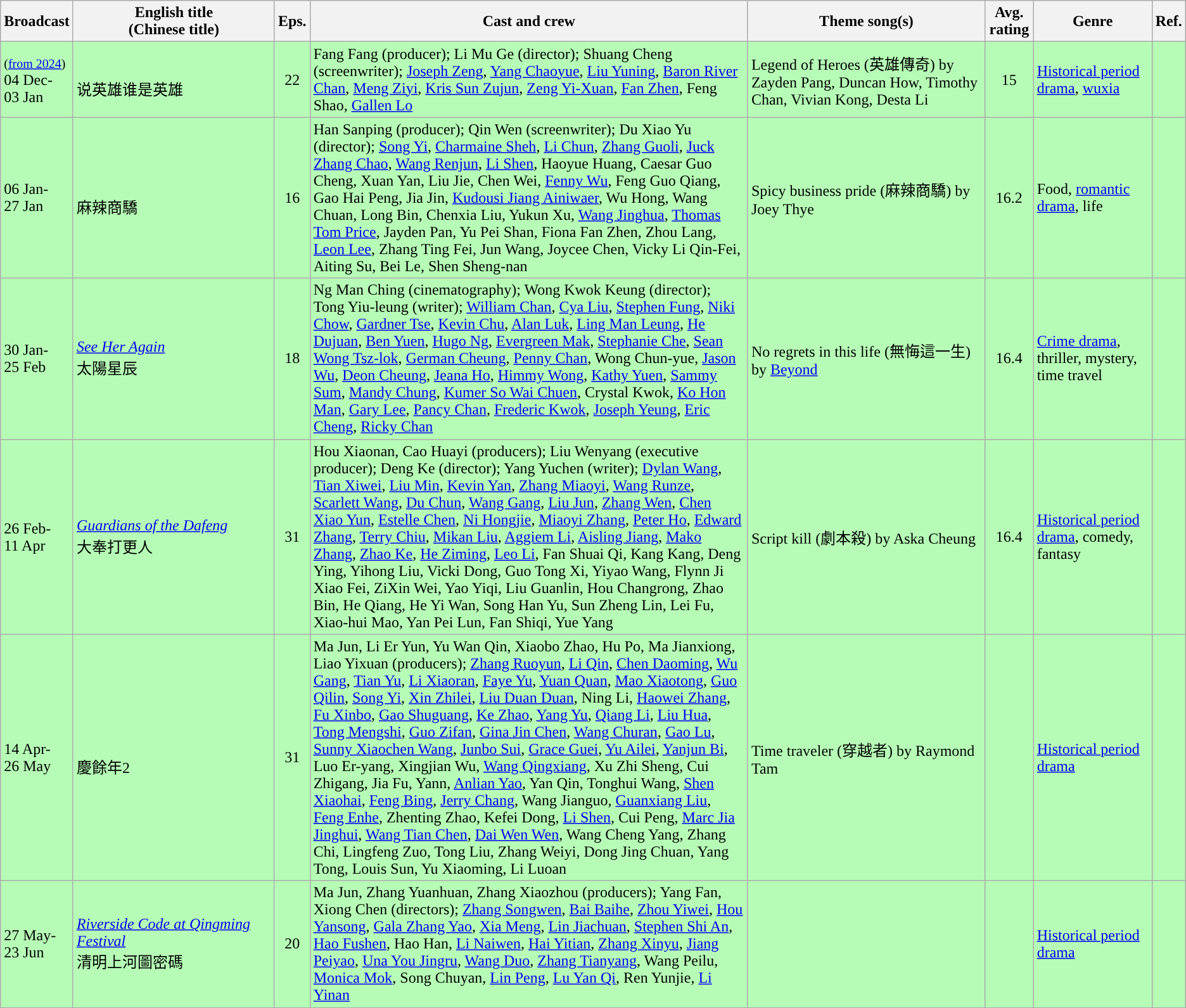<table class="wikitable sortable">
<tr>
<th>Broadcast</th>
<th style="width:17%;">English title <br> (Chinese title)</th>
<th>Eps.</th>
<th>Cast and crew</th>
<th style="width:20%;">Theme song(s)</th>
<th>Avg. rating</th>
<th style="width:10%;">Genre</th>
<th>Ref.</th>
</tr>
<tr --- bgcolor="#b6fcb6">
<td><small>(<a href='#'>from 2024</a>) </small><br>04 Dec-<br>03 Jan</td>
<td><em></em> <br>说英雄谁是英雄</td>
<td style="text-align:center;">22</td>
<td>Fang Fang (producer); Li Mu Ge (director); Shuang Cheng (screenwriter); <a href='#'>Joseph Zeng</a>, <a href='#'>Yang Chaoyue</a>, <a href='#'>Liu Yuning</a>, <a href='#'>Baron River Chan</a>, <a href='#'>Meng Ziyi</a>, <a href='#'>Kris Sun Zujun</a>, <a href='#'>Zeng Yi-Xuan</a>, <a href='#'>Fan Zhen</a>, Feng Shao, <a href='#'>Gallen Lo</a></td>
<td>Legend of Heroes (英雄傳奇) by Zayden Pang, Duncan How, Timothy Chan, Vivian Kong, Desta Li</td>
<td style="text-align:center;">15</td>
<td><a href='#'>Historical period drama</a>, <a href='#'>wuxia</a></td>
<td></td>
</tr>
<tr --- bgcolor="#b6fcb6">
<td>06 Jan-<br>27 Jan</td>
<td><em></em> <br>麻辣商驕</td>
<td style="text-align:center;">16</td>
<td>Han Sanping (producer); Qin Wen (screenwriter); Du Xiao Yu (director); <a href='#'>Song Yi</a>, <a href='#'>Charmaine Sheh</a>, <a href='#'>Li Chun</a>, <a href='#'>Zhang Guoli</a>, <a href='#'>Juck Zhang Chao</a>, <a href='#'>Wang Renjun</a>, <a href='#'>Li Shen</a>, Haoyue Huang, Caesar Guo Cheng, Xuan Yan, Liu Jie, Chen Wei, <a href='#'>Fenny Wu</a>, Feng Guo Qiang, Gao Hai Peng, Jia Jin, <a href='#'>Kudousi Jiang Ainiwaer</a>, Wu Hong, Wang Chuan, Long Bin, Chenxia Liu, Yukun Xu, <a href='#'>Wang Jinghua</a>, <a href='#'>Thomas Tom Price</a>, Jayden Pan, Yu Pei Shan, Fiona Fan Zhen, Zhou Lang, <a href='#'>Leon Lee</a>, Zhang Ting Fei, Jun Wang, Joycee Chen, Vicky Li Qin-Fei, Aiting Su, Bei Le, Shen Sheng-nan</td>
<td>Spicy business pride (麻辣商驕) by Joey Thye</td>
<td style="text-align:center;">16.2</td>
<td>Food, <a href='#'>romantic drama</a>, life</td>
<td></td>
</tr>
<tr --- bgcolor="#b6fcb6">
<td>30 Jan-<br>25 Feb</td>
<td><em><a href='#'>See Her Again</a></em> <br>太陽星辰</td>
<td style="text-align:center;">18</td>
<td>Ng Man Ching (cinematography); Wong Kwok Keung (director); Tong Yiu-leung (writer); <a href='#'>William Chan</a>, <a href='#'>Cya Liu</a>, <a href='#'>Stephen Fung</a>, <a href='#'>Niki Chow</a>, <a href='#'>Gardner Tse</a>, <a href='#'>Kevin Chu</a>, <a href='#'>Alan Luk</a>, <a href='#'>Ling Man Leung</a>, <a href='#'>He Dujuan</a>, <a href='#'>Ben Yuen</a>, <a href='#'>Hugo Ng</a>, <a href='#'>Evergreen Mak</a>, <a href='#'>Stephanie Che</a>, <a href='#'>Sean Wong Tsz-lok</a>, <a href='#'>German Cheung</a>, <a href='#'>Penny Chan</a>, Wong Chun-yue, <a href='#'>Jason Wu</a>, <a href='#'>Deon Cheung</a>, <a href='#'>Jeana Ho</a>, <a href='#'>Himmy Wong</a>, <a href='#'>Kathy Yuen</a>, <a href='#'>Sammy Sum</a>, <a href='#'>Mandy Chung</a>, <a href='#'>Kumer So Wai Chuen</a>, Crystal Kwok, <a href='#'>Ko Hon Man</a>, <a href='#'>Gary Lee</a>, <a href='#'>Pancy Chan</a>, <a href='#'>Frederic Kwok</a>, <a href='#'>Joseph Yeung</a>, <a href='#'>Eric Cheng</a>, <a href='#'>Ricky Chan</a></td>
<td>No regrets in this life (無悔這一生) by <a href='#'>Beyond</a></td>
<td style="text-align:center;">16.4</td>
<td><a href='#'>Crime drama</a>, thriller, mystery, time travel</td>
<td></td>
</tr>
<tr --- bgcolor="#b6fcb6">
<td>26 Feb-<br>11 Apr</td>
<td><em><a href='#'>Guardians of the Dafeng</a></em> <br>大奉打更人</td>
<td style="text-align:center;">31</td>
<td>Hou Xiaonan, Cao Huayi (producers); Liu Wenyang (executive producer); Deng Ke (director); Yang Yuchen (writer); <a href='#'>Dylan Wang</a>, <a href='#'>Tian Xiwei</a>, <a href='#'>Liu Min</a>, <a href='#'>Kevin Yan</a>, <a href='#'>Zhang Miaoyi</a>, <a href='#'>Wang Runze</a>, <a href='#'>Scarlett Wang</a>, <a href='#'>Du Chun</a>, <a href='#'>Wang Gang</a>, <a href='#'>Liu Jun</a>, <a href='#'>Zhang Wen</a>, <a href='#'>Chen Xiao Yun</a>, <a href='#'>Estelle Chen</a>, <a href='#'>Ni Hongjie</a>, <a href='#'>Miaoyi Zhang</a>, <a href='#'>Peter Ho</a>, <a href='#'>Edward Zhang</a>, <a href='#'>Terry Chiu</a>, <a href='#'>Mikan Liu</a>, <a href='#'>Aggiem Li</a>, <a href='#'>Aisling Jiang</a>, <a href='#'>Mako Zhang</a>, <a href='#'>Zhao Ke</a>, <a href='#'>He Ziming</a>, <a href='#'>Leo Li</a>, Fan Shuai Qi, Kang Kang, Deng Ying, Yihong Liu, Vicki Dong, Guo Tong Xi, Yiyao Wang, Flynn Ji Xiao Fei, ZiXin Wei, Yao Yiqi, Liu Guanlin, Hou Changrong, Zhao Bin, He Qiang, He Yi Wan, Song Han Yu, Sun Zheng Lin, Lei Fu, Xiao-hui Mao, Yan Pei Lun, Fan Shiqi, Yue Yang</td>
<td>Script kill (劇本殺) by Aska Cheung</td>
<td style="text-align:center;">16.4</td>
<td><a href='#'>Historical period drama</a>, comedy, fantasy</td>
<td></td>
</tr>
<tr --- bgcolor="#b6fcb6">
<td>14 Apr-<br>26 May</td>
<td><em></em> <br>慶餘年2</td>
<td style="text-align:center;">31</td>
<td>Ma Jun, Li Er Yun, Yu Wan Qin, Xiaobo Zhao, Hu Po, Ma Jianxiong, Liao Yixuan (producers); <a href='#'>Zhang Ruoyun</a>, <a href='#'>Li Qin</a>, <a href='#'>Chen Daoming</a>, <a href='#'>Wu Gang</a>, <a href='#'>Tian Yu</a>, <a href='#'>Li Xiaoran</a>, <a href='#'>Faye Yu</a>, <a href='#'>Yuan Quan</a>, <a href='#'>Mao Xiaotong</a>, <a href='#'>Guo Qilin</a>, <a href='#'>Song Yi</a>, <a href='#'>Xin Zhilei</a>, <a href='#'>Liu Duan Duan</a>, Ning Li, <a href='#'>Haowei Zhang</a>, <a href='#'>Fu Xinbo</a>, <a href='#'>Gao Shuguang</a>, <a href='#'>Ke Zhao</a>, <a href='#'>Yang Yu</a>, <a href='#'>Qiang Li</a>, <a href='#'>Liu Hua</a>, <a href='#'>Tong Mengshi</a>, <a href='#'>Guo Zifan</a>, <a href='#'>Gina Jin Chen</a>, <a href='#'>Wang Churan</a>, <a href='#'>Gao Lu</a>, <a href='#'>Sunny Xiaochen Wang</a>, <a href='#'>Junbo Sui</a>, <a href='#'>Grace Guei</a>, <a href='#'>Yu Ailei</a>, <a href='#'>Yanjun Bi</a>, Luo Er-yang, Xingjian Wu, <a href='#'>Wang Qingxiang</a>, Xu Zhi Sheng, Cui Zhigang, Jia Fu, Yann, <a href='#'>Anlian Yao</a>, Yan Qin, Tonghui Wang, <a href='#'>Shen Xiaohai</a>, <a href='#'>Feng Bing</a>, <a href='#'>Jerry Chang</a>, Wang Jianguo, <a href='#'>Guanxiang Liu</a>, <a href='#'>Feng Enhe</a>, Zhenting Zhao, Kefei Dong, <a href='#'>Li Shen</a>, Cui Peng, <a href='#'>Marc Jia Jinghui</a>, <a href='#'>Wang Tian Chen</a>, <a href='#'>Dai Wen Wen</a>, Wang Cheng Yang, Zhang Chi, Lingfeng Zuo, Tong Liu, Zhang Weiyi, Dong Jing Chuan, Yang Tong, Louis Sun, Yu Xiaoming, Li Luoan</td>
<td>Time traveler (穿越者) by Raymond Tam</td>
<td style="text-align:center;"></td>
<td><a href='#'>Historical period drama</a></td>
<td></td>
</tr>
<tr --- bgcolor="b6fcb6">
<td>27 May-<br>23 Jun</td>
<td><em><a href='#'>Riverside Code at Qingming Festival</a></em> <br> 清明上河圖密碼</td>
<td style="text-align:center">20</td>
<td>Ma Jun, Zhang Yuanhuan, Zhang Xiaozhou (producers); Yang Fan, Xiong Chen (directors); <a href='#'>Zhang Songwen</a>, <a href='#'>Bai Baihe</a>, <a href='#'>Zhou Yiwei</a>, <a href='#'>Hou Yansong</a>, <a href='#'>Gala Zhang Yao</a>, <a href='#'>Xia Meng</a>, <a href='#'>Lin Jiachuan</a>, <a href='#'>Stephen Shi An</a>, <a href='#'>Hao Fushen</a>, Hao Han, <a href='#'>Li Naiwen</a>, <a href='#'>Hai Yitian</a>, <a href='#'>Zhang Xinyu</a>, <a href='#'>Jiang Peiyao</a>, <a href='#'>Una You Jingru</a>, <a href='#'>Wang Duo</a>, <a href='#'>Zhang Tianyang</a>, Wang Peilu, <a href='#'>Monica Mok</a>, Song Chuyan, <a href='#'>Lin Peng</a>, <a href='#'>Lu Yan Qi</a>, Ren Yunjie, <a href='#'>Li Yinan</a></td>
<td></td>
<td style="text-align:center"></td>
<td><a href='#'>Historical period drama</a></td>
<td></td>
</tr>
</table>
